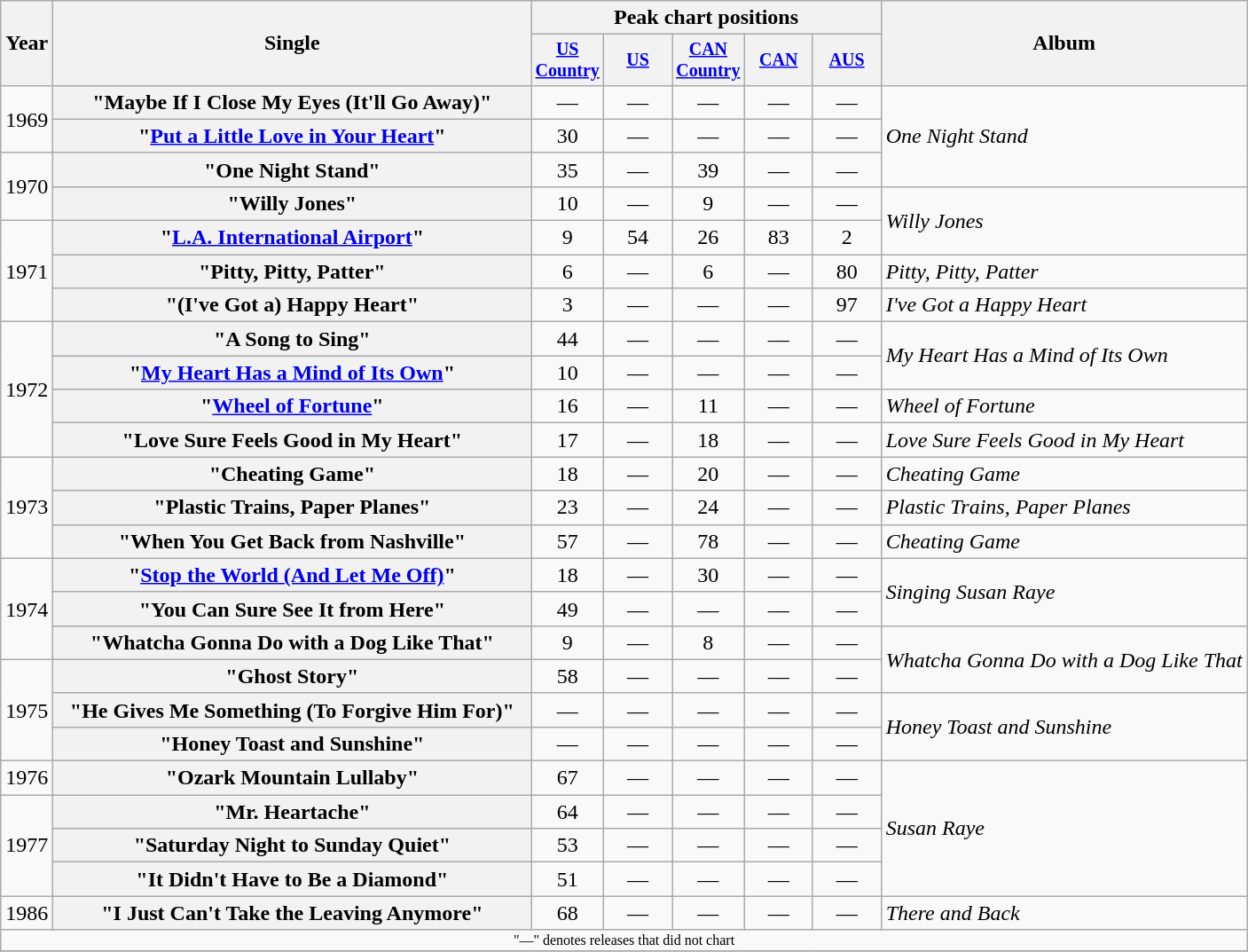<table class="wikitable plainrowheaders" style="text-align:center;">
<tr>
<th rowspan="2">Year</th>
<th rowspan="2" style="width:22em;">Single</th>
<th colspan="5">Peak chart positions</th>
<th rowspan="2">Album</th>
</tr>
<tr style="font-size:smaller;">
<th width="45"><a href='#'>US Country</a><br></th>
<th width="45"><a href='#'>US</a><br></th>
<th width="45"><a href='#'>CAN Country</a><br></th>
<th width="45"><a href='#'>CAN</a><br></th>
<th width="45"><a href='#'>AUS</a></th>
</tr>
<tr>
<td rowspan="2">1969</td>
<th scope="row">"Maybe If I Close My Eyes (It'll Go Away)"</th>
<td>—</td>
<td>—</td>
<td>—</td>
<td>—</td>
<td>—</td>
<td align="left" rowspan="3"><em>One Night Stand</em></td>
</tr>
<tr>
<th scope="row">"<a href='#'>Put a Little Love in Your Heart</a>"</th>
<td>30</td>
<td>—</td>
<td>—</td>
<td>—</td>
<td>—</td>
</tr>
<tr>
<td rowspan="2">1970</td>
<th scope="row">"One Night Stand"</th>
<td>35</td>
<td>—</td>
<td>39</td>
<td>—</td>
<td>—</td>
</tr>
<tr>
<th scope="row">"Willy Jones"</th>
<td>10</td>
<td>—</td>
<td>9</td>
<td>—</td>
<td>—</td>
<td align="left" rowspan="2"><em>Willy Jones</em></td>
</tr>
<tr>
<td rowspan="3">1971</td>
<th scope="row">"<a href='#'>L.A. International Airport</a>"</th>
<td>9</td>
<td>54</td>
<td>26</td>
<td>83</td>
<td>2</td>
</tr>
<tr>
<th scope="row">"Pitty, Pitty, Patter"</th>
<td>6</td>
<td>—</td>
<td>6</td>
<td>—</td>
<td>80</td>
<td align="left"><em>Pitty, Pitty, Patter</em></td>
</tr>
<tr>
<th scope="row">"(I've Got a) Happy Heart"</th>
<td>3</td>
<td>—</td>
<td>—</td>
<td>—</td>
<td>97</td>
<td align="left"><em>I've Got a Happy Heart</em></td>
</tr>
<tr>
<td rowspan="4">1972</td>
<th scope="row">"A Song to Sing"</th>
<td>44</td>
<td>—</td>
<td>—</td>
<td>—</td>
<td>—</td>
<td align="left" rowspan="2"><em>My Heart Has a Mind of Its Own</em></td>
</tr>
<tr>
<th scope="row">"<a href='#'>My Heart Has a Mind of Its Own</a>"</th>
<td>10</td>
<td>—</td>
<td>—</td>
<td>—</td>
<td>—</td>
</tr>
<tr>
<th scope="row">"<a href='#'>Wheel of Fortune</a>"</th>
<td>16</td>
<td>—</td>
<td>11</td>
<td>—</td>
<td>—</td>
<td align="left"><em>Wheel of Fortune</em></td>
</tr>
<tr>
<th scope="row">"Love Sure Feels Good in My Heart"</th>
<td>17</td>
<td>—</td>
<td>18</td>
<td>—</td>
<td>—</td>
<td align="left"><em>Love Sure Feels Good in My Heart</em></td>
</tr>
<tr>
<td rowspan="3">1973</td>
<th scope="row">"Cheating Game"</th>
<td>18</td>
<td>—</td>
<td>20</td>
<td>—</td>
<td>—</td>
<td align="left"><em>Cheating Game</em></td>
</tr>
<tr>
<th scope="row">"Plastic Trains, Paper Planes"</th>
<td>23</td>
<td>—</td>
<td>24</td>
<td>—</td>
<td>—</td>
<td align="left"><em>Plastic Trains, Paper Planes</em></td>
</tr>
<tr>
<th scope="row">"When You Get Back from Nashville"</th>
<td>57</td>
<td>—</td>
<td>78</td>
<td>—</td>
<td>—</td>
<td align="left"><em>Cheating Game</em></td>
</tr>
<tr>
<td rowspan="3">1974</td>
<th scope="row">"<a href='#'>Stop the World (And Let Me Off)</a>"</th>
<td>18</td>
<td>—</td>
<td>30</td>
<td>—</td>
<td>—</td>
<td align="left" rowspan="2"><em>Singing Susan Raye</em></td>
</tr>
<tr>
<th scope="row">"You Can Sure See It from Here"</th>
<td>49</td>
<td>—</td>
<td>—</td>
<td>—</td>
<td>—</td>
</tr>
<tr>
<th scope="row">"Whatcha Gonna Do with a Dog Like That"</th>
<td>9</td>
<td>—</td>
<td>8</td>
<td>—</td>
<td>—</td>
<td align="left" rowspan="2"><em>Whatcha Gonna Do with a Dog Like That</em></td>
</tr>
<tr>
<td rowspan="3">1975</td>
<th scope="row">"Ghost Story"</th>
<td>58</td>
<td>—</td>
<td>—</td>
<td>—</td>
<td>—</td>
</tr>
<tr>
<th scope="row">"He Gives Me Something (To Forgive Him For)"</th>
<td>—</td>
<td>—</td>
<td>—</td>
<td>—</td>
<td>—</td>
<td align="left" rowspan="2"><em>Honey Toast and Sunshine</em></td>
</tr>
<tr>
<th scope="row">"Honey Toast and Sunshine"</th>
<td>—</td>
<td>—</td>
<td>—</td>
<td>—</td>
<td>—</td>
</tr>
<tr>
<td>1976</td>
<th scope="row">"Ozark Mountain Lullaby"</th>
<td>67</td>
<td>—</td>
<td>—</td>
<td>—</td>
<td>—</td>
<td align="left" rowspan="4"><em>Susan Raye</em></td>
</tr>
<tr>
<td rowspan="3">1977</td>
<th scope="row">"Mr. Heartache"</th>
<td>64</td>
<td>—</td>
<td>—</td>
<td>—</td>
<td>—</td>
</tr>
<tr>
<th scope="row">"Saturday Night to Sunday Quiet"</th>
<td>53</td>
<td>—</td>
<td>—</td>
<td>—</td>
<td>—</td>
</tr>
<tr>
<th scope="row">"It Didn't Have to Be a Diamond"</th>
<td>51</td>
<td>—</td>
<td>—</td>
<td>—</td>
<td>—</td>
</tr>
<tr>
<td>1986</td>
<th scope="row">"I Just Can't Take the Leaving Anymore"</th>
<td>68</td>
<td>—</td>
<td>—</td>
<td>—</td>
<td>—</td>
<td align="left"><em>There and Back</em></td>
</tr>
<tr>
<td colspan="8" style="font-size: 8pt">"—" denotes releases that did not chart</td>
</tr>
<tr>
</tr>
</table>
